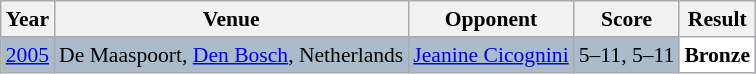<table class="sortable wikitable" style="font-size: 90%;">
<tr>
<th>Year</th>
<th>Venue</th>
<th>Opponent</th>
<th>Score</th>
<th>Result</th>
</tr>
<tr style="background:#AABBCC">
<td align="center"><a href='#'>2005</a></td>
<td align="left">De Maaspoort, <a href='#'>Den Bosch</a>, Netherlands</td>
<td align="left"> <a href='#'>Jeanine Cicognini</a></td>
<td align="left">5–11, 5–11</td>
<td style="text-align:left; background:white"> <strong>Bronze</strong></td>
</tr>
</table>
